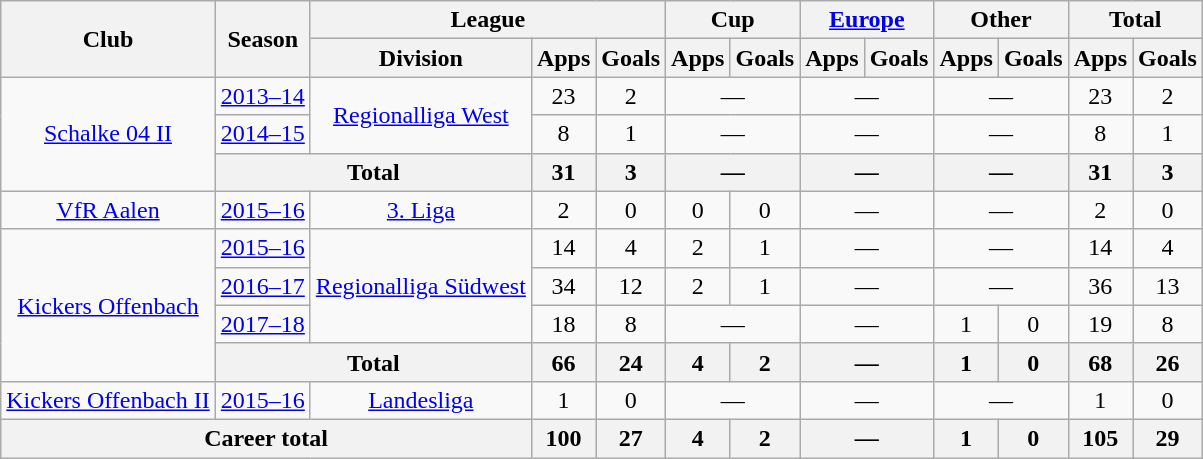<table class="wikitable" style="text-align:center">
<tr>
<th rowspan="2">Club</th>
<th rowspan="2">Season</th>
<th colspan="3">League</th>
<th colspan="2">Cup</th>
<th colspan="2"><a href='#'>Europe</a></th>
<th colspan="2">Other</th>
<th colspan="2">Total</th>
</tr>
<tr>
<th>Division</th>
<th>Apps</th>
<th>Goals</th>
<th>Apps</th>
<th>Goals</th>
<th>Apps</th>
<th>Goals</th>
<th>Apps</th>
<th>Goals</th>
<th>Apps</th>
<th>Goals</th>
</tr>
<tr>
<td rowspan="3"><a href='#'>Schalke 04 II</a></td>
<td><a href='#'>2013–14</a></td>
<td rowspan="2"><a href='#'>Regionalliga West</a></td>
<td>23</td>
<td>2</td>
<td colspan="2">—</td>
<td colspan="2">—</td>
<td colspan="2">—</td>
<td>23</td>
<td>2</td>
</tr>
<tr>
<td><a href='#'>2014–15</a></td>
<td>8</td>
<td>1</td>
<td colspan="2">—</td>
<td colspan="2">—</td>
<td colspan="2">—</td>
<td>8</td>
<td>1</td>
</tr>
<tr>
<th colspan="2">Total</th>
<th>31</th>
<th>3</th>
<th colspan="2">—</th>
<th colspan="2">—</th>
<th colspan="2">—</th>
<th>31</th>
<th>3</th>
</tr>
<tr>
<td><a href='#'>VfR Aalen</a></td>
<td><a href='#'>2015–16</a></td>
<td><a href='#'>3. Liga</a></td>
<td>2</td>
<td>0</td>
<td>0</td>
<td>0</td>
<td colspan="2">—</td>
<td colspan="2">—</td>
<td>2</td>
<td>0</td>
</tr>
<tr>
<td rowspan="4"><a href='#'>Kickers Offenbach</a></td>
<td><a href='#'>2015–16</a></td>
<td rowspan="3"><a href='#'>Regionalliga Südwest</a></td>
<td>14</td>
<td>4</td>
<td>2</td>
<td>1</td>
<td colspan="2">—</td>
<td colspan="2">—</td>
<td>14</td>
<td>4</td>
</tr>
<tr>
<td><a href='#'>2016–17</a></td>
<td>34</td>
<td>12</td>
<td>2</td>
<td>1</td>
<td colspan="2">—</td>
<td colspan="2">—</td>
<td>36</td>
<td>13</td>
</tr>
<tr>
<td><a href='#'>2017–18</a></td>
<td>18</td>
<td>8</td>
<td colspan="2">—</td>
<td colspan="2">—</td>
<td>1</td>
<td>0</td>
<td>19</td>
<td>8</td>
</tr>
<tr>
<th colspan="2">Total</th>
<th>66</th>
<th>24</th>
<th>4</th>
<th>2</th>
<th colspan="2">—</th>
<th>1</th>
<th>0</th>
<th>68</th>
<th>26</th>
</tr>
<tr>
<td><a href='#'>Kickers Offenbach II</a></td>
<td><a href='#'>2015–16</a></td>
<td><a href='#'>Landesliga</a></td>
<td>1</td>
<td>0</td>
<td colspan="2">—</td>
<td colspan="2">—</td>
<td colspan="2">—</td>
<td>1</td>
<td>0</td>
</tr>
<tr>
<th colspan="3">Career total</th>
<th>100</th>
<th>27</th>
<th>4</th>
<th>2</th>
<th colspan="2">—</th>
<th>1</th>
<th>0</th>
<th>105</th>
<th>29</th>
</tr>
</table>
